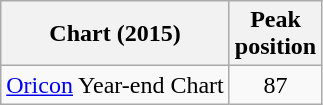<table class="wikitable sortable" border="1">
<tr>
<th>Chart (2015)</th>
<th>Peak<br>position</th>
</tr>
<tr>
<td><a href='#'>Oricon</a> Year-end Chart</td>
<td style="text-align:center;">87</td>
</tr>
</table>
